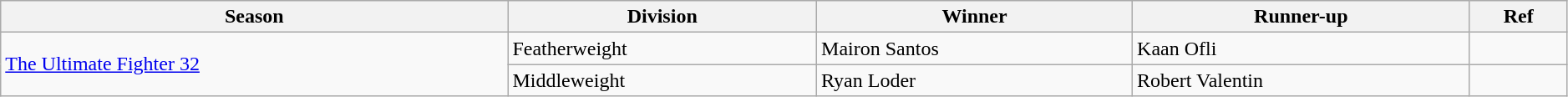<table class="wikitable" style="width:99%;">
<tr>
<th>Season</th>
<th>Division</th>
<th>Winner</th>
<th>Runner-up</th>
<th>Ref</th>
</tr>
<tr>
<td rowspan="2"><a href='#'>The Ultimate Fighter 32</a></td>
<td>Featherweight</td>
<td>Mairon Santos</td>
<td>Kaan Ofli</td>
<td></td>
</tr>
<tr>
<td>Middleweight</td>
<td>Ryan Loder</td>
<td>Robert Valentin</td>
<td></td>
</tr>
</table>
